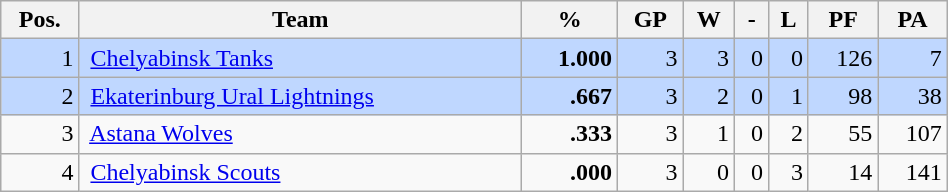<table class="wikitable" style="border:1px;width:50%; padding:0; margin:0;">
<tr>
<th>Pos.</th>
<th>Team</th>
<th>%</th>
<th>GP</th>
<th>W</th>
<th>-</th>
<th>L</th>
<th>PF</th>
<th>PA</th>
</tr>
<tr style="text-align:right; background:#BFD7FF;">
<td>1</td>
<td style="text-align:left;"> <a href='#'>Chelyabinsk Tanks</a></td>
<td><strong>1.000</strong></td>
<td>3</td>
<td>3</td>
<td>0</td>
<td>0</td>
<td>126</td>
<td>7</td>
</tr>
<tr style="text-align:right; background:#BFD7FF;">
<td>2</td>
<td style="text-align:left;"> <a href='#'>Ekaterinburg Ural Lightnings</a></td>
<td><strong>.667</strong></td>
<td>3</td>
<td>2</td>
<td>0</td>
<td>1</td>
<td>98</td>
<td>38</td>
</tr>
<tr style="text-align:right;">
<td>3</td>
<td style="text-align:left;"> <a href='#'>Astana Wolves</a></td>
<td><strong>.333</strong></td>
<td>3</td>
<td>1</td>
<td>0</td>
<td>2</td>
<td>55</td>
<td>107</td>
</tr>
<tr style="text-align:right;">
<td>4</td>
<td style="text-align:left;"> <a href='#'>Chelyabinsk Scouts</a></td>
<td><strong>.000</strong></td>
<td>3</td>
<td>0</td>
<td>0</td>
<td>3</td>
<td>14</td>
<td>141</td>
</tr>
</table>
